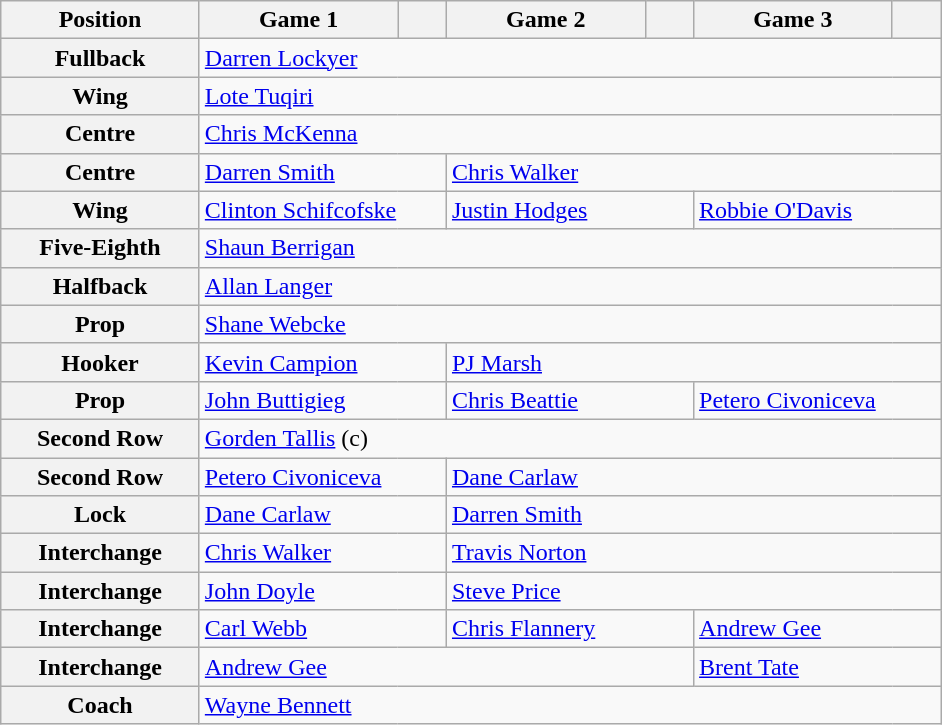<table class="wikitable">
<tr>
<th width="125">Position</th>
<th width="125">Game 1</th>
<th width="25"></th>
<th width="125">Game 2</th>
<th width="25"></th>
<th width="125">Game 3</th>
<th width="25"></th>
</tr>
<tr>
<th>Fullback</th>
<td colspan="6"> <a href='#'>Darren Lockyer</a></td>
</tr>
<tr>
<th>Wing</th>
<td colspan="6"> <a href='#'>Lote Tuqiri</a></td>
</tr>
<tr>
<th>Centre</th>
<td colspan="6"> <a href='#'>Chris McKenna</a></td>
</tr>
<tr>
<th>Centre</th>
<td colspan="2"> <a href='#'>Darren Smith</a></td>
<td colspan="4"> <a href='#'>Chris Walker</a></td>
</tr>
<tr>
<th>Wing</th>
<td colspan="2"> <a href='#'>Clinton Schifcofske</a></td>
<td colspan="2"> <a href='#'>Justin Hodges</a></td>
<td colspan="2"> <a href='#'>Robbie O'Davis</a></td>
</tr>
<tr>
<th>Five-Eighth</th>
<td colspan="6"> <a href='#'>Shaun Berrigan</a></td>
</tr>
<tr>
<th>Halfback</th>
<td colspan="6"> <a href='#'>Allan Langer</a></td>
</tr>
<tr>
<th>Prop</th>
<td colspan="6"> <a href='#'>Shane Webcke</a></td>
</tr>
<tr>
<th>Hooker</th>
<td colspan="2"> <a href='#'>Kevin Campion</a></td>
<td colspan="4"> <a href='#'>PJ Marsh</a></td>
</tr>
<tr>
<th>Prop</th>
<td colspan="2"> <a href='#'>John Buttigieg</a></td>
<td colspan="2"> <a href='#'>Chris Beattie</a></td>
<td colspan="2"> <a href='#'>Petero Civoniceva</a></td>
</tr>
<tr>
<th>Second Row</th>
<td colspan="6"> <a href='#'>Gorden Tallis</a> (c)</td>
</tr>
<tr>
<th>Second Row</th>
<td colspan="2"> <a href='#'>Petero Civoniceva</a></td>
<td colspan="4"> <a href='#'>Dane Carlaw</a></td>
</tr>
<tr>
<th>Lock</th>
<td colspan="2"> <a href='#'>Dane Carlaw</a></td>
<td colspan="4"> <a href='#'>Darren Smith</a></td>
</tr>
<tr>
<th>Interchange</th>
<td colspan="2"> <a href='#'>Chris Walker</a></td>
<td colspan="4"> <a href='#'>Travis Norton</a></td>
</tr>
<tr>
<th>Interchange</th>
<td colspan="2"> <a href='#'>John Doyle</a></td>
<td colspan="4"> <a href='#'>Steve Price</a></td>
</tr>
<tr>
<th>Interchange</th>
<td colspan="2"> <a href='#'>Carl Webb</a></td>
<td colspan="2"> <a href='#'>Chris Flannery</a></td>
<td colspan="2"> <a href='#'>Andrew Gee</a></td>
</tr>
<tr>
<th>Interchange</th>
<td colspan="4"> <a href='#'>Andrew Gee</a></td>
<td colspan="2"> <a href='#'>Brent Tate</a></td>
</tr>
<tr>
<th>Coach</th>
<td colspan="6"> <a href='#'>Wayne Bennett</a></td>
</tr>
</table>
